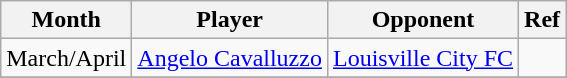<table class=wikitable>
<tr>
<th>Month</th>
<th>Player</th>
<th>Opponent</th>
<th>Ref</th>
</tr>
<tr>
<td align=center>March/April</td>
<td> <a href='#'>Angelo Cavalluzzo</a></td>
<td><a href='#'>Louisville City FC</a></td>
<td></td>
</tr>
<tr>
</tr>
</table>
